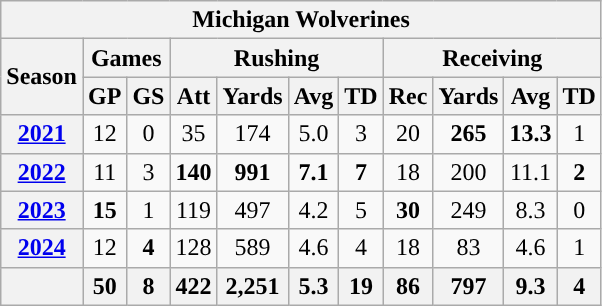<table class="wikitable" style="text-align:center;">
<tr>
<th colspan="12">Michigan Wolverines</th>
</tr>
<tr>
<th rowspan="2">Season</th>
<th colspan="2">Games</th>
<th colspan="4">Rushing</th>
<th colspan="4">Receiving</th>
</tr>
<tr>
<th>GP</th>
<th>GS</th>
<th>Att</th>
<th>Yards</th>
<th>Avg</th>
<th>TD</th>
<th>Rec</th>
<th>Yards</th>
<th>Avg</th>
<th>TD</th>
</tr>
<tr>
<th><a href='#'>2021</a></th>
<td>12</td>
<td>0</td>
<td>35</td>
<td>174</td>
<td>5.0</td>
<td>3</td>
<td>20</td>
<td><strong>265</strong></td>
<td><strong>13.3</strong></td>
<td>1</td>
</tr>
<tr>
<th><a href='#'>2022</a></th>
<td>11</td>
<td>3</td>
<td><strong>140</strong></td>
<td><strong>991</strong></td>
<td><strong>7.1</strong></td>
<td><strong>7</strong></td>
<td>18</td>
<td>200</td>
<td>11.1</td>
<td><strong>2</strong></td>
</tr>
<tr>
<th><a href='#'>2023</a></th>
<td><strong>15</strong></td>
<td>1</td>
<td>119</td>
<td>497</td>
<td>4.2</td>
<td>5</td>
<td><strong>30</strong></td>
<td>249</td>
<td>8.3</td>
<td>0</td>
</tr>
<tr>
<th><a href='#'>2024</a></th>
<td>12</td>
<td><strong>4</strong></td>
<td>128</td>
<td>589</td>
<td>4.6</td>
<td>4</td>
<td>18</td>
<td>83</td>
<td>4.6</td>
<td>1</td>
</tr>
<tr>
<th></th>
<th>50</th>
<th>8</th>
<th>422</th>
<th>2,251</th>
<th>5.3</th>
<th>19</th>
<th>86</th>
<th>797</th>
<th>9.3</th>
<th>4</th>
</tr>
</table>
